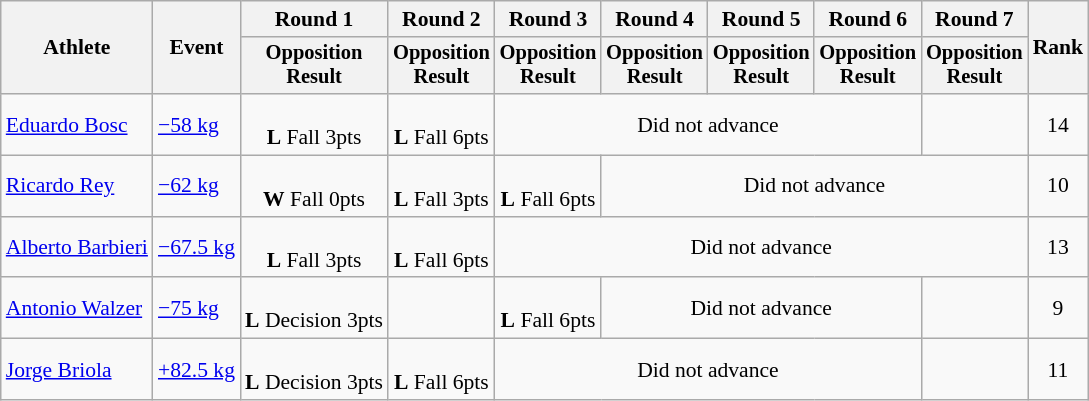<table class=wikitable style=font-size:90%;text-align:center>
<tr>
<th rowspan=2>Athlete</th>
<th rowspan=2>Event</th>
<th>Round 1</th>
<th>Round 2</th>
<th>Round 3</th>
<th>Round 4</th>
<th>Round 5</th>
<th>Round 6</th>
<th>Round 7</th>
<th rowspan=2>Rank</th>
</tr>
<tr style="font-size: 95%">
<th>Opposition<br>Result</th>
<th>Opposition<br>Result</th>
<th>Opposition<br>Result</th>
<th>Opposition<br>Result</th>
<th>Opposition<br>Result</th>
<th>Opposition<br>Result</th>
<th>Opposition<br>Result</th>
</tr>
<tr>
<td align=left><a href='#'>Eduardo Bosc</a></td>
<td align=left><a href='#'>−58 kg</a></td>
<td><br><strong>L</strong> Fall 3pts</td>
<td><br><strong>L</strong> Fall 6pts</td>
<td colspan=4>Did not advance</td>
<td></td>
<td>14</td>
</tr>
<tr>
<td align=left><a href='#'>Ricardo Rey</a></td>
<td align=left><a href='#'>−62 kg</a></td>
<td><br><strong>W</strong> Fall 0pts</td>
<td><br><strong>L</strong> Fall 3pts</td>
<td><br><strong>L</strong> Fall 6pts</td>
<td colspan=4>Did not advance</td>
<td>10</td>
</tr>
<tr>
<td align=left><a href='#'>Alberto Barbieri</a></td>
<td align=left><a href='#'>−67.5 kg</a></td>
<td><br><strong>L</strong> Fall 3pts</td>
<td><br><strong>L</strong> Fall 6pts</td>
<td colspan=5>Did not advance</td>
<td>13</td>
</tr>
<tr>
<td align=left><a href='#'>Antonio Walzer</a></td>
<td align=left><a href='#'>−75 kg</a></td>
<td><br><strong>L</strong> Decision 3pts</td>
<td></td>
<td><br><strong>L</strong> Fall 6pts</td>
<td colspan=3>Did not advance</td>
<td></td>
<td>9</td>
</tr>
<tr>
<td align=left><a href='#'>Jorge Briola</a></td>
<td align=left><a href='#'>+82.5 kg</a></td>
<td><br><strong>L</strong> Decision 3pts</td>
<td><br><strong>L</strong> Fall 6pts</td>
<td colspan=4>Did not advance</td>
<td></td>
<td>11</td>
</tr>
</table>
